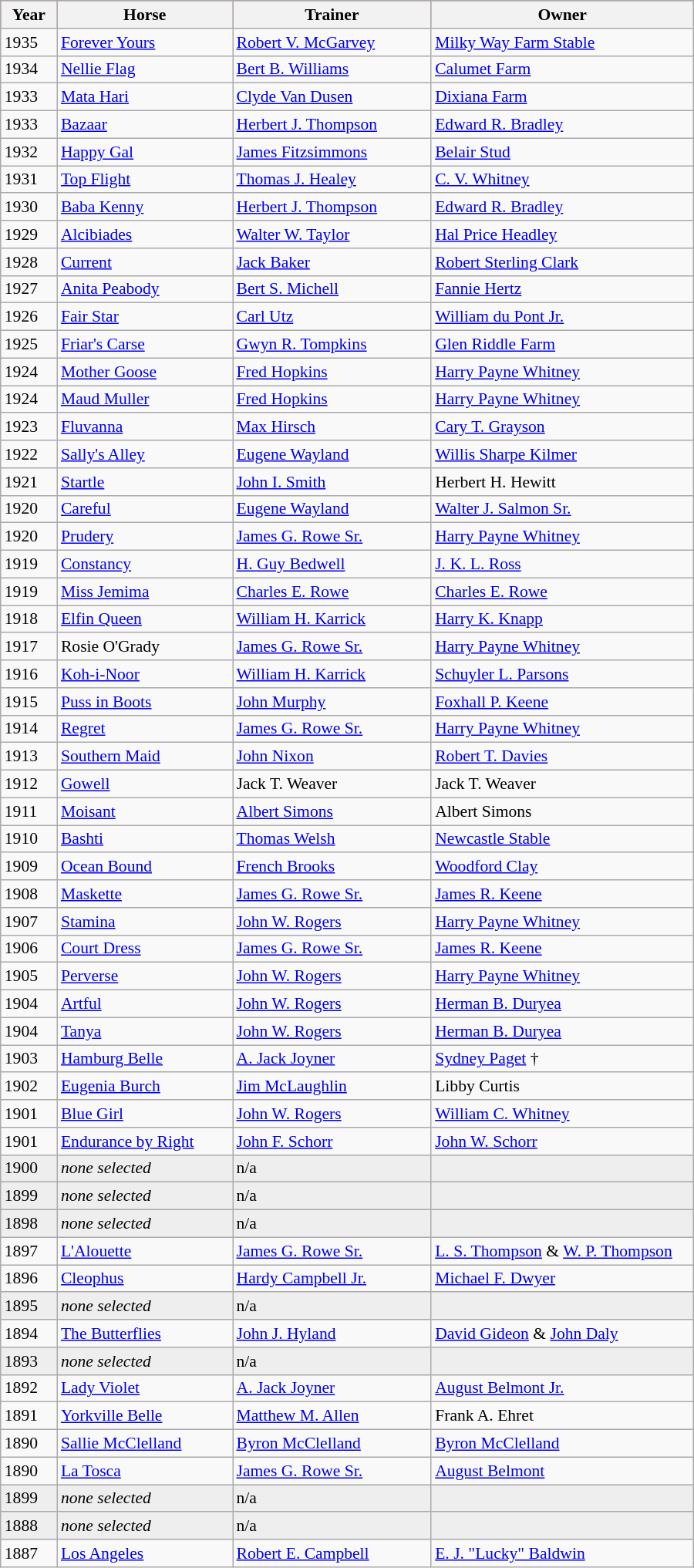<table class = "wikitable sortable" | border="1" cellpadding="0" style="border-collapse: collapse; font-size:90%">
<tr style="background:#b94e48; text-align:center;">
<th style="width:42px;"><strong>Year</strong><br></th>
<th style="width:145px;"><strong>Horse</strong><br></th>
<th style="width:165px;"><strong>Trainer</strong><br></th>
<th style="width:220px;"><strong>Owner</strong></th>
</tr>
<tr>
<td>1935</td>
<td><a href='#'>Forever Yours</a></td>
<td><a href='#'>Robert V. McGarvey</a></td>
<td><a href='#'>Milky Way Farm Stable</a></td>
</tr>
<tr>
<td>1934</td>
<td><a href='#'>Nellie Flag</a></td>
<td><a href='#'>Bert B. Williams</a></td>
<td><a href='#'>Calumet Farm</a></td>
</tr>
<tr>
<td>1933</td>
<td><a href='#'>Mata Hari</a></td>
<td><a href='#'>Clyde Van Dusen</a></td>
<td><a href='#'>Dixiana Farm</a></td>
</tr>
<tr>
<td>1933</td>
<td><a href='#'>Bazaar</a></td>
<td><a href='#'>Herbert J. Thompson</a></td>
<td><a href='#'>Edward R. Bradley</a></td>
</tr>
<tr>
<td>1932</td>
<td><a href='#'>Happy Gal</a></td>
<td><a href='#'>James Fitzsimmons</a></td>
<td><a href='#'>Belair Stud</a></td>
</tr>
<tr>
<td>1931</td>
<td><a href='#'>Top Flight</a></td>
<td><a href='#'>Thomas J. Healey</a></td>
<td><a href='#'>C. V. Whitney</a></td>
</tr>
<tr>
<td>1930</td>
<td><a href='#'>Baba Kenny</a></td>
<td><a href='#'>Herbert J. Thompson</a></td>
<td><a href='#'>Edward R. Bradley</a></td>
</tr>
<tr>
<td>1929</td>
<td><a href='#'>Alcibiades</a></td>
<td><a href='#'>Walter W. Taylor</a></td>
<td><a href='#'>Hal Price Headley</a></td>
</tr>
<tr>
<td>1928</td>
<td><a href='#'>Current</a></td>
<td><a href='#'>Jack Baker</a></td>
<td><a href='#'>Robert Sterling Clark</a></td>
</tr>
<tr>
<td>1927</td>
<td><a href='#'>Anita Peabody</a></td>
<td><a href='#'>Bert S. Michell</a></td>
<td><a href='#'>Fannie Hertz</a></td>
</tr>
<tr>
<td>1926</td>
<td><a href='#'>Fair Star</a></td>
<td><a href='#'>Carl Utz</a></td>
<td><a href='#'>William du Pont Jr.</a></td>
</tr>
<tr>
<td>1925</td>
<td><a href='#'>Friar's Carse</a></td>
<td><a href='#'>Gwyn R. Tompkins</a></td>
<td><a href='#'>Glen Riddle Farm</a></td>
</tr>
<tr>
<td>1924</td>
<td><a href='#'>Mother Goose</a></td>
<td><a href='#'>Fred Hopkins</a></td>
<td><a href='#'>Harry Payne Whitney</a></td>
</tr>
<tr>
<td>1924</td>
<td><a href='#'>Maud Muller</a></td>
<td><a href='#'>Fred Hopkins</a></td>
<td><a href='#'>Harry Payne Whitney</a></td>
</tr>
<tr>
<td>1923</td>
<td><a href='#'>Fluvanna</a></td>
<td><a href='#'>Max Hirsch</a></td>
<td><a href='#'>Cary T. Grayson</a></td>
</tr>
<tr>
<td>1922</td>
<td><a href='#'>Sally's Alley</a></td>
<td><a href='#'>Eugene Wayland</a></td>
<td><a href='#'>Willis Sharpe Kilmer</a></td>
</tr>
<tr>
<td>1921</td>
<td><a href='#'>Startle</a></td>
<td><a href='#'>John I. Smith</a></td>
<td>Herbert H. Hewitt</td>
</tr>
<tr>
<td>1920</td>
<td><a href='#'>Careful</a></td>
<td><a href='#'>Eugene Wayland</a></td>
<td><a href='#'>Walter J. Salmon Sr.</a></td>
</tr>
<tr>
<td>1920</td>
<td><a href='#'>Prudery</a></td>
<td><a href='#'>James G. Rowe Sr.</a></td>
<td><a href='#'>Harry Payne Whitney</a></td>
</tr>
<tr>
<td>1919</td>
<td><a href='#'>Constancy</a></td>
<td><a href='#'>H. Guy Bedwell</a></td>
<td><a href='#'>J. K. L. Ross</a></td>
</tr>
<tr>
<td>1919</td>
<td><a href='#'>Miss Jemima</a></td>
<td><a href='#'>Charles E. Rowe</a></td>
<td><a href='#'>Charles E. Rowe</a></td>
</tr>
<tr>
<td>1918</td>
<td><a href='#'>Elfin Queen</a></td>
<td><a href='#'>William H. Karrick</a></td>
<td><a href='#'>Harry K. Knapp</a></td>
</tr>
<tr>
<td>1917</td>
<td>Rosie O'Grady</td>
<td><a href='#'>James G. Rowe Sr.</a></td>
<td><a href='#'>Harry Payne Whitney</a></td>
</tr>
<tr>
<td>1916</td>
<td><a href='#'>Koh-i-Noor</a></td>
<td><a href='#'>William H. Karrick</a></td>
<td><a href='#'>Schuyler L. Parsons</a></td>
</tr>
<tr>
<td>1915</td>
<td><a href='#'>Puss in Boots</a></td>
<td><a href='#'>John Murphy</a></td>
<td><a href='#'>Foxhall P. Keene</a></td>
</tr>
<tr>
<td>1914</td>
<td><a href='#'>Regret</a></td>
<td><a href='#'>James G. Rowe Sr.</a></td>
<td><a href='#'>Harry Payne Whitney</a></td>
</tr>
<tr>
<td>1913</td>
<td><a href='#'>Southern Maid</a></td>
<td><a href='#'>John Nixon</a></td>
<td><a href='#'>Robert T. Davies</a></td>
</tr>
<tr>
<td>1912</td>
<td><a href='#'>Gowell</a></td>
<td>Jack T. Weaver</td>
<td>Jack T. Weaver</td>
</tr>
<tr>
<td>1911</td>
<td><a href='#'>Moisant</a></td>
<td><a href='#'>Albert Simons</a></td>
<td>Albert Simons</td>
</tr>
<tr>
<td>1910</td>
<td><a href='#'>Bashti</a></td>
<td><a href='#'>Thomas Welsh</a></td>
<td><a href='#'>Newcastle Stable</a></td>
</tr>
<tr>
<td>1909</td>
<td><a href='#'>Ocean Bound</a></td>
<td><a href='#'>French Brooks</a></td>
<td><a href='#'>Woodford Clay</a></td>
</tr>
<tr>
<td>1908</td>
<td><a href='#'>Maskette</a></td>
<td><a href='#'>James G. Rowe Sr.</a></td>
<td><a href='#'>James R. Keene</a></td>
</tr>
<tr>
<td>1907</td>
<td><a href='#'>Stamina</a></td>
<td><a href='#'>John W. Rogers</a></td>
<td><a href='#'>Harry Payne Whitney</a></td>
</tr>
<tr>
<td>1906</td>
<td><a href='#'>Court Dress</a></td>
<td><a href='#'>James G. Rowe Sr.</a></td>
<td><a href='#'>James R. Keene</a></td>
</tr>
<tr>
<td>1905</td>
<td><a href='#'>Perverse</a></td>
<td><a href='#'>John W. Rogers</a></td>
<td><a href='#'>Harry Payne Whitney</a></td>
</tr>
<tr>
<td>1904</td>
<td><a href='#'>Artful</a></td>
<td><a href='#'>John W. Rogers</a></td>
<td><a href='#'>Herman B. Duryea</a></td>
</tr>
<tr>
<td>1904</td>
<td><a href='#'>Tanya</a></td>
<td><a href='#'>John W. Rogers</a></td>
<td><a href='#'>Herman B. Duryea</a></td>
</tr>
<tr>
<td>1903</td>
<td><a href='#'>Hamburg Belle</a></td>
<td><a href='#'>A. Jack Joyner</a></td>
<td><a href='#'>Sydney Paget</a> †</td>
</tr>
<tr>
<td>1902</td>
<td><a href='#'>Eugenia Burch</a></td>
<td><a href='#'>Jim McLaughlin</a></td>
<td>Libby Curtis</td>
</tr>
<tr>
<td>1901</td>
<td><a href='#'>Blue Girl</a></td>
<td><a href='#'>John W. Rogers</a></td>
<td><a href='#'>William C. Whitney</a></td>
</tr>
<tr>
<td>1901</td>
<td><a href='#'>Endurance by Right</a></td>
<td><a href='#'>John F. Schorr</a></td>
<td><a href='#'>John W. Schorr</a></td>
</tr>
<tr style="background:#eee;">
<td>1900</td>
<td><em>none selected</em></td>
<td>n/a</td>
<td n/a></td>
</tr>
<tr style="background:#eee;">
<td>1899</td>
<td><em>none selected</em></td>
<td>n/a</td>
<td n/a></td>
</tr>
<tr style="background:#eee;">
<td>1898</td>
<td><em>none selected</em></td>
<td>n/a</td>
<td n/a></td>
</tr>
<tr>
<td>1897</td>
<td><a href='#'>L'Alouette</a></td>
<td><a href='#'>James G. Rowe Sr.</a></td>
<td><a href='#'>L. S. Thompson</a> & <a href='#'>W. P. Thompson</a></td>
</tr>
<tr>
<td>1896</td>
<td><a href='#'>Cleophus</a></td>
<td><a href='#'>Hardy Campbell Jr.</a></td>
<td><a href='#'>Michael F. Dwyer</a></td>
</tr>
<tr style="background:#eee;">
<td>1895</td>
<td><em>none selected</em></td>
<td>n/a</td>
<td n/a></td>
</tr>
<tr>
<td>1894</td>
<td><a href='#'>The Butterflies</a></td>
<td><a href='#'>John J. Hyland</a></td>
<td><a href='#'>David Gideon</a> & <a href='#'>John Daly</a></td>
</tr>
<tr style="background:#eee;">
<td>1893</td>
<td><em>none selected</em></td>
<td>n/a</td>
<td n/a></td>
</tr>
<tr>
<td>1892</td>
<td><a href='#'>Lady Violet</a></td>
<td><a href='#'>A. Jack Joyner</a></td>
<td><a href='#'>August Belmont Jr.</a></td>
</tr>
<tr>
<td>1891</td>
<td><a href='#'>Yorkville Belle</a></td>
<td><a href='#'>Matthew M. Allen</a></td>
<td>Frank A. Ehret</td>
</tr>
<tr>
<td>1890</td>
<td><a href='#'>Sallie McClelland</a></td>
<td><a href='#'>Byron McClelland</a></td>
<td><a href='#'>Byron McClelland</a></td>
</tr>
<tr>
<td>1890</td>
<td><a href='#'>La Tosca</a></td>
<td><a href='#'>James G. Rowe Sr.</a></td>
<td><a href='#'>August Belmont</a></td>
</tr>
<tr style="background:#eee;">
<td>1899</td>
<td><em>none selected</em></td>
<td>n/a</td>
<td n/a></td>
</tr>
<tr style="background:#eee;">
<td>1888</td>
<td><em>none selected</em></td>
<td>n/a</td>
<td n/a></td>
</tr>
<tr>
<td>1887</td>
<td><a href='#'>Los Angeles</a></td>
<td><a href='#'>Robert E. Campbell</a></td>
<td><a href='#'>E. J. "Lucky" Baldwin</a></td>
</tr>
</table>
